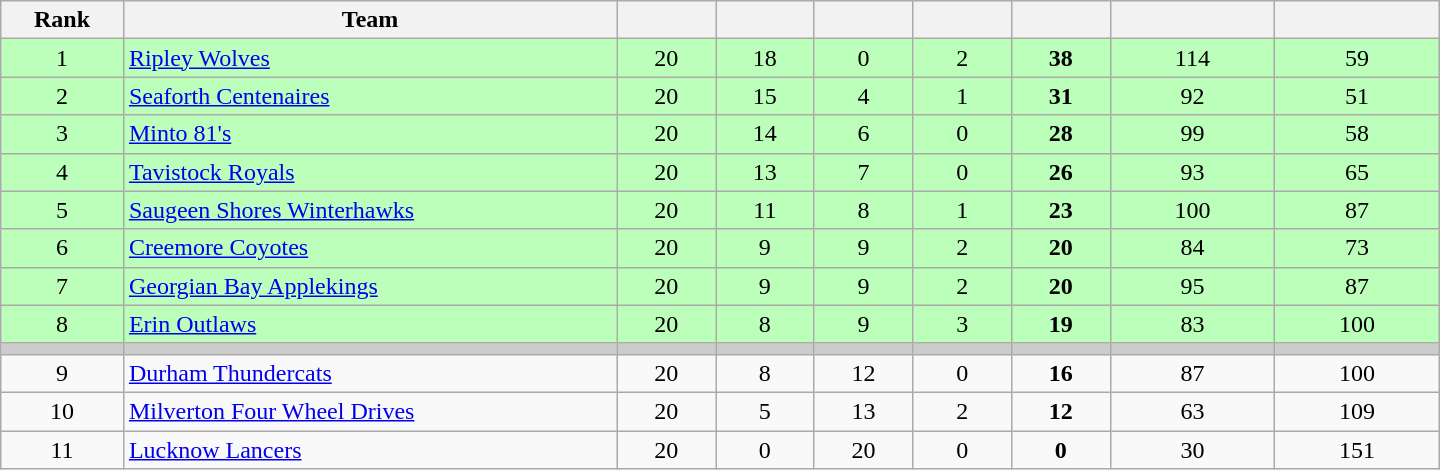<table class="wikitable sortable" style="text-align:center; width:60em">
<tr>
<th width="3%">Rank</th>
<th width="15%">Team</th>
<th width="3%"></th>
<th width="3%"></th>
<th width="3%"></th>
<th width="3%"></th>
<th width="3%"></th>
<th width="5%"></th>
<th width="5%"></th>
</tr>
<tr bgcolor="#bbffbb">
<td>1</td>
<td align=left><a href='#'>Ripley Wolves</a></td>
<td>20</td>
<td>18</td>
<td>0</td>
<td>2</td>
<td><strong>38</strong></td>
<td>114</td>
<td>59</td>
</tr>
<tr bgcolor="#bbffbb">
<td>2</td>
<td align=left><a href='#'>Seaforth Centenaires</a></td>
<td>20</td>
<td>15</td>
<td>4</td>
<td>1</td>
<td><strong>31</strong></td>
<td>92</td>
<td>51</td>
</tr>
<tr bgcolor="#bbffbb">
<td>3</td>
<td align=left><a href='#'>Minto 81's</a></td>
<td>20</td>
<td>14</td>
<td>6</td>
<td>0</td>
<td><strong>28</strong></td>
<td>99</td>
<td>58</td>
</tr>
<tr bgcolor="#bbffbb">
<td>4</td>
<td align=left><a href='#'>Tavistock Royals</a></td>
<td>20</td>
<td>13</td>
<td>7</td>
<td>0</td>
<td><strong>26</strong></td>
<td>93</td>
<td>65</td>
</tr>
<tr bgcolor="#bbffbb">
<td>5</td>
<td align=left><a href='#'>Saugeen Shores Winterhawks</a></td>
<td>20</td>
<td>11</td>
<td>8</td>
<td>1</td>
<td><strong>23</strong></td>
<td>100</td>
<td>87</td>
</tr>
<tr bgcolor="#bbffbb">
<td>6</td>
<td align=left><a href='#'>Creemore Coyotes</a></td>
<td>20</td>
<td>9</td>
<td>9</td>
<td>2</td>
<td><strong>20</strong></td>
<td>84</td>
<td>73</td>
</tr>
<tr bgcolor="#bbffbb">
<td>7</td>
<td align=left><a href='#'>Georgian Bay Applekings</a></td>
<td>20</td>
<td>9</td>
<td>9</td>
<td>2</td>
<td><strong>20</strong></td>
<td>95</td>
<td>87</td>
</tr>
<tr bgcolor="#bbffbb">
<td>8</td>
<td align=left><a href='#'>Erin Outlaws</a></td>
<td>20</td>
<td>8</td>
<td>9</td>
<td>3</td>
<td><strong>19</strong></td>
<td>83</td>
<td>100</td>
</tr>
<tr style="background-color:#cccccc;">
<td></td>
<td></td>
<td></td>
<td></td>
<td></td>
<td></td>
<td></td>
<td></td>
<td></td>
</tr>
<tr>
<td>9</td>
<td align=left><a href='#'>Durham Thundercats</a></td>
<td>20</td>
<td>8</td>
<td>12</td>
<td>0</td>
<td><strong>16</strong></td>
<td>87</td>
<td>100</td>
</tr>
<tr>
<td>10</td>
<td align=left><a href='#'>Milverton Four Wheel Drives</a></td>
<td>20</td>
<td>5</td>
<td>13</td>
<td>2</td>
<td><strong>12</strong></td>
<td>63</td>
<td>109</td>
</tr>
<tr>
<td>11</td>
<td align=left><a href='#'>Lucknow Lancers</a></td>
<td>20</td>
<td>0</td>
<td>20</td>
<td>0</td>
<td><strong>0</strong></td>
<td>30</td>
<td>151</td>
</tr>
</table>
